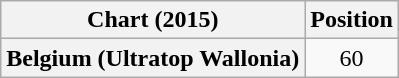<table class="wikitable plainrowheaders" style="text-align:center;">
<tr>
<th>Chart (2015)</th>
<th>Position</th>
</tr>
<tr>
<th scope="row">Belgium (Ultratop Wallonia)</th>
<td>60</td>
</tr>
</table>
